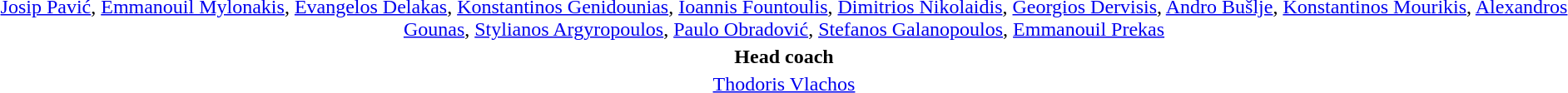<table style="text-align: center; margin-top: 2em; margin-left: auto; margin-right: auto">
<tr>
<td><a href='#'>Josip Pavić</a>, <a href='#'>Emmanouil Mylonakis</a>, <a href='#'>Evangelos Delakas</a>, <a href='#'>Konstantinos Genidounias</a>, <a href='#'>Ioannis Fountoulis</a>, <a href='#'>Dimitrios Nikolaidis</a>, <a href='#'>Georgios Dervisis</a>, <a href='#'>Andro Bušlje</a>, <a href='#'>Konstantinos Mourikis</a>, <a href='#'>Alexandros Gounas</a>, <a href='#'>Stylianos Argyropoulos</a>, <a href='#'>Paulo Obradović</a>, <a href='#'>Stefanos Galanopoulos</a>, <a href='#'>Emmanouil Prekas</a></td>
</tr>
<tr>
<td><strong>Head coach</strong></td>
</tr>
<tr>
<td><a href='#'>Thodoris Vlachos</a></td>
</tr>
</table>
